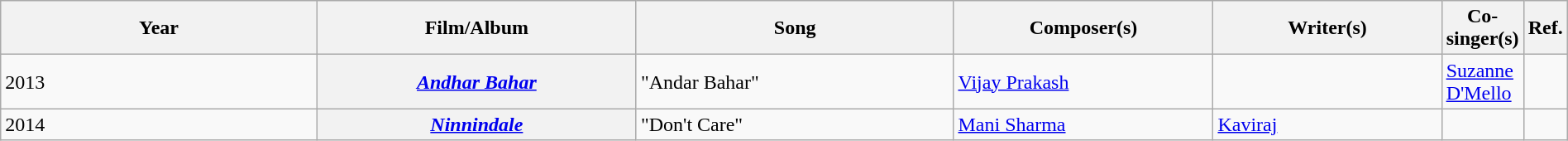<table class="wikitable plainrowheaders" width="100%" textcolor:#000;">
<tr>
<th scope="col" width=21%><strong>Year</strong></th>
<th scope="col" width=21%><strong>Film/Album</strong></th>
<th scope="col" width=21%><strong>Song</strong></th>
<th scope="col" width=17%><strong>Composer(s)</strong></th>
<th scope="col" width=15%><strong>Writer(s)</strong></th>
<th scope="col" width=15%><strong>Co-singer(s)</strong></th>
<th scope="col" width=1%><strong>Ref.</strong></th>
</tr>
<tr>
<td>2013</td>
<th scope="row"><em><a href='#'>Andhar Bahar</a></em></th>
<td>"Andar Bahar"</td>
<td><a href='#'>Vijay Prakash</a></td>
<td></td>
<td><a href='#'>Suzanne D'Mello</a></td>
<td></td>
</tr>
<tr>
<td>2014</td>
<th scope="row"><em><a href='#'>Ninnindale</a></em></th>
<td>"Don't Care"</td>
<td><a href='#'>Mani Sharma</a></td>
<td><a href='#'>Kaviraj</a></td>
<td></td>
<td></td>
</tr>
</table>
